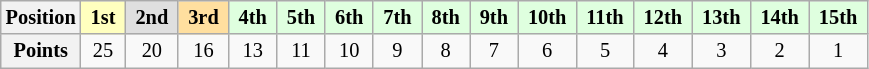<table class="wikitable" style="font-size:85%; text-align:center">
<tr>
<th>Position</th>
<td style="background:#ffffbf;"> <strong>1st</strong> </td>
<td style="background:#dfdfdf;"> <strong>2nd</strong> </td>
<td style="background:#ffdf9f;"> <strong>3rd</strong> </td>
<td style="background:#dfffdf;"> <strong>4th</strong> </td>
<td style="background:#dfffdf;"> <strong>5th</strong> </td>
<td style="background:#dfffdf;"> <strong>6th</strong> </td>
<td style="background:#dfffdf;"> <strong>7th</strong> </td>
<td style="background:#dfffdf;"> <strong>8th</strong> </td>
<td style="background:#dfffdf;"> <strong>9th</strong> </td>
<td style="background:#dfffdf;"> <strong>10th</strong> </td>
<td style="background:#dfffdf;"> <strong>11th</strong> </td>
<td style="background:#dfffdf;"> <strong>12th</strong> </td>
<td style="background:#dfffdf;"> <strong>13th</strong> </td>
<td style="background:#dfffdf;"> <strong>14th</strong> </td>
<td style="background:#dfffdf;"> <strong>15th</strong> </td>
</tr>
<tr>
<th>Points</th>
<td>25</td>
<td>20</td>
<td>16</td>
<td>13</td>
<td>11</td>
<td>10</td>
<td>9</td>
<td>8</td>
<td>7</td>
<td>6</td>
<td>5</td>
<td>4</td>
<td>3</td>
<td>2</td>
<td>1</td>
</tr>
</table>
